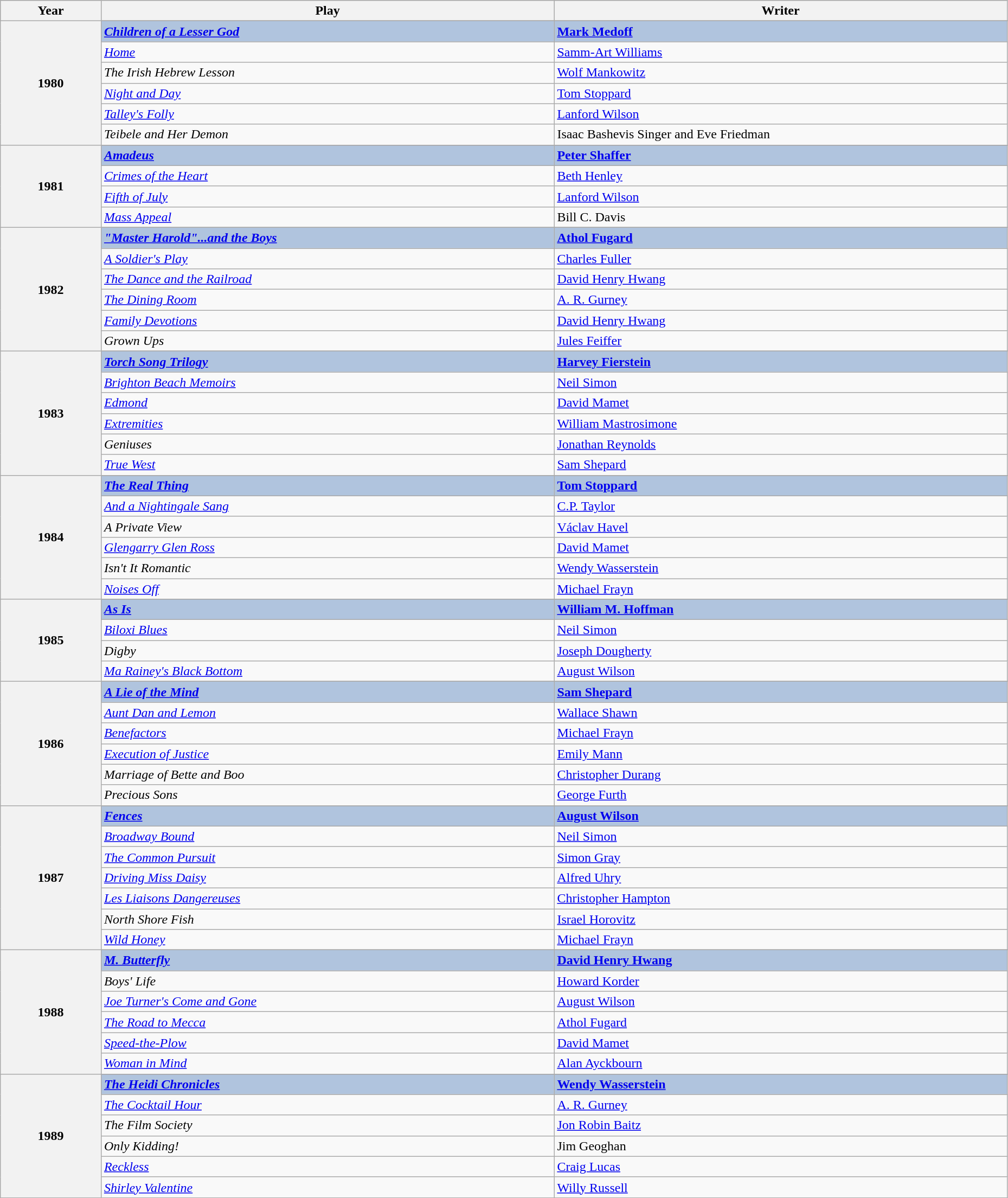<table class="wikitable" style="width:98%;">
<tr style="background:#bebebe;">
<th style="width:10%;">Year</th>
<th style="width:45%;">Play</th>
<th style="width:45%;">Writer</th>
</tr>
<tr>
<th rowspan="7">1980</th>
</tr>
<tr style="background:#B0C4DE">
<td><strong><em><a href='#'>Children of a Lesser God</a></em></strong></td>
<td><strong><a href='#'>Mark Medoff</a> </strong></td>
</tr>
<tr>
<td><em><a href='#'>Home</a></em></td>
<td><a href='#'>Samm-Art Williams</a></td>
</tr>
<tr>
<td><em>The Irish Hebrew Lesson</em></td>
<td><a href='#'>Wolf Mankowitz</a></td>
</tr>
<tr>
<td><em><a href='#'>Night and Day</a></em></td>
<td><a href='#'>Tom Stoppard</a></td>
</tr>
<tr>
<td><em><a href='#'>Talley's Folly</a></em></td>
<td><a href='#'>Lanford Wilson</a></td>
</tr>
<tr>
<td><em>Teibele and Her Demon</em></td>
<td>Isaac Bashevis Singer and Eve Friedman</td>
</tr>
<tr>
<th rowspan="5">1981</th>
</tr>
<tr style="background:#B0C4DE">
<td><strong><em><a href='#'>Amadeus</a></em></strong></td>
<td><strong><a href='#'>Peter Shaffer</a> </strong></td>
</tr>
<tr>
<td><em><a href='#'>Crimes of the Heart</a></em></td>
<td><a href='#'>Beth Henley</a></td>
</tr>
<tr>
<td><em><a href='#'>Fifth of July</a></em></td>
<td><a href='#'>Lanford Wilson</a></td>
</tr>
<tr>
<td><em><a href='#'>Mass Appeal</a></em></td>
<td>Bill C. Davis</td>
</tr>
<tr>
<th rowspan="7">1982</th>
</tr>
<tr style="background:#B0C4DE">
<td><strong><em><a href='#'>"Master Harold"...and the Boys</a></em></strong></td>
<td><strong><a href='#'>Athol Fugard</a> </strong></td>
</tr>
<tr>
<td><em><a href='#'>A Soldier's Play</a></em></td>
<td><a href='#'>Charles Fuller</a></td>
</tr>
<tr>
<td><em><a href='#'>The Dance and the Railroad</a></em></td>
<td><a href='#'>David Henry Hwang</a></td>
</tr>
<tr>
<td><em><a href='#'>The Dining Room</a></em></td>
<td><a href='#'>A. R. Gurney</a></td>
</tr>
<tr>
<td><em><a href='#'>Family Devotions</a></em></td>
<td><a href='#'>David Henry Hwang</a></td>
</tr>
<tr>
<td><em>Grown Ups</em></td>
<td><a href='#'>Jules Feiffer</a></td>
</tr>
<tr>
<th rowspan="7">1983</th>
</tr>
<tr style="background:#B0C4DE">
<td><strong><em><a href='#'>Torch Song Trilogy</a></em></strong></td>
<td><strong><a href='#'>Harvey Fierstein</a> </strong></td>
</tr>
<tr>
<td><em><a href='#'>Brighton Beach Memoirs</a></em></td>
<td><a href='#'>Neil Simon</a></td>
</tr>
<tr>
<td><em><a href='#'>Edmond</a></em></td>
<td><a href='#'>David Mamet</a></td>
</tr>
<tr>
<td><em><a href='#'>Extremities</a></em></td>
<td><a href='#'>William Mastrosimone</a></td>
</tr>
<tr>
<td><em>Geniuses</em></td>
<td><a href='#'>Jonathan Reynolds</a></td>
</tr>
<tr>
<td><em><a href='#'>True West</a></em></td>
<td><a href='#'>Sam Shepard</a></td>
</tr>
<tr>
<th rowspan="7">1984</th>
</tr>
<tr style="background:#B0C4DE">
<td><strong><em><a href='#'>The Real Thing</a></em></strong></td>
<td><strong><a href='#'>Tom Stoppard</a> </strong></td>
</tr>
<tr>
<td><em><a href='#'>And a Nightingale Sang</a></em></td>
<td><a href='#'>C.P. Taylor</a></td>
</tr>
<tr>
<td><em>A Private View</em></td>
<td><a href='#'>Václav Havel</a></td>
</tr>
<tr>
<td><em><a href='#'>Glengarry Glen Ross</a></em></td>
<td><a href='#'>David Mamet</a></td>
</tr>
<tr>
<td><em>Isn't It Romantic</em></td>
<td><a href='#'>Wendy Wasserstein</a></td>
</tr>
<tr>
<td><em><a href='#'>Noises Off</a></em></td>
<td><a href='#'>Michael Frayn</a></td>
</tr>
<tr>
<th rowspan="5">1985</th>
</tr>
<tr style="background:#B0C4DE">
<td><strong><em><a href='#'>As Is</a></em></strong></td>
<td><strong><a href='#'>William M. Hoffman</a> </strong></td>
</tr>
<tr>
<td><em><a href='#'>Biloxi Blues</a></em></td>
<td><a href='#'>Neil Simon</a></td>
</tr>
<tr>
<td><em>Digby</em></td>
<td><a href='#'>Joseph Dougherty</a></td>
</tr>
<tr>
<td><em><a href='#'>Ma Rainey's Black Bottom</a></em></td>
<td><a href='#'>August Wilson</a></td>
</tr>
<tr>
<th rowspan="7">1986</th>
</tr>
<tr style="background:#B0C4DE">
<td><strong><em><a href='#'>A Lie of the Mind</a></em></strong></td>
<td><strong><a href='#'>Sam Shepard</a></strong></td>
</tr>
<tr>
<td><em><a href='#'>Aunt Dan and Lemon</a></em></td>
<td><a href='#'>Wallace Shawn</a></td>
</tr>
<tr>
<td><em><a href='#'>Benefactors</a></em></td>
<td><a href='#'>Michael Frayn</a></td>
</tr>
<tr>
<td><em><a href='#'>Execution of Justice</a></em></td>
<td><a href='#'>Emily Mann</a></td>
</tr>
<tr>
<td><em>Marriage of Bette and Boo</em></td>
<td><a href='#'>Christopher Durang</a></td>
</tr>
<tr>
<td><em>Precious Sons</em></td>
<td><a href='#'>George Furth</a></td>
</tr>
<tr>
<th rowspan="8">1987</th>
</tr>
<tr style="background:#B0C4DE">
<td><strong><em><a href='#'>Fences</a></em></strong></td>
<td><strong><a href='#'>August Wilson</a> </strong></td>
</tr>
<tr>
<td><em><a href='#'>Broadway Bound</a></em></td>
<td><a href='#'>Neil Simon</a></td>
</tr>
<tr>
<td><em><a href='#'>The Common Pursuit</a></em></td>
<td><a href='#'>Simon Gray</a></td>
</tr>
<tr>
<td><em><a href='#'>Driving Miss Daisy</a></em></td>
<td><a href='#'>Alfred Uhry</a></td>
</tr>
<tr>
<td><em><a href='#'>Les Liaisons Dangereuses</a></em></td>
<td><a href='#'>Christopher Hampton</a></td>
</tr>
<tr>
<td><em>North Shore Fish</em></td>
<td><a href='#'>Israel Horovitz</a></td>
</tr>
<tr>
<td><em><a href='#'>Wild Honey</a></em></td>
<td><a href='#'>Michael Frayn</a></td>
</tr>
<tr>
<th rowspan="7">1988</th>
</tr>
<tr style="background:#B0C4DE">
<td><strong><em><a href='#'>M. Butterfly</a></em></strong></td>
<td><strong><a href='#'>David Henry Hwang</a> </strong></td>
</tr>
<tr>
<td><em>Boys' Life</em></td>
<td><a href='#'>Howard Korder</a></td>
</tr>
<tr>
<td><em><a href='#'>Joe Turner's Come and Gone</a></em></td>
<td><a href='#'>August Wilson</a></td>
</tr>
<tr>
<td><em><a href='#'>The Road to Mecca</a></em></td>
<td><a href='#'>Athol Fugard</a></td>
</tr>
<tr>
<td><em><a href='#'>Speed-the-Plow</a></em></td>
<td><a href='#'>David Mamet</a></td>
</tr>
<tr>
<td><em><a href='#'>Woman in Mind</a></em></td>
<td><a href='#'>Alan Ayckbourn</a></td>
</tr>
<tr>
<th rowspan="7">1989</th>
</tr>
<tr style="background:#B0C4DE">
<td><strong><em><a href='#'>The Heidi Chronicles</a></em></strong></td>
<td><strong><a href='#'>Wendy Wasserstein</a> </strong></td>
</tr>
<tr>
<td><em><a href='#'>The Cocktail Hour</a></em></td>
<td><a href='#'>A. R. Gurney</a></td>
</tr>
<tr>
<td><em>The Film Society</em></td>
<td><a href='#'>Jon Robin Baitz</a></td>
</tr>
<tr>
<td><em>Only Kidding!</em></td>
<td>Jim Geoghan</td>
</tr>
<tr>
<td><em><a href='#'>Reckless</a></em></td>
<td><a href='#'>Craig Lucas</a></td>
</tr>
<tr>
<td><em><a href='#'>Shirley Valentine</a></em></td>
<td><a href='#'>Willy Russell</a></td>
</tr>
</table>
